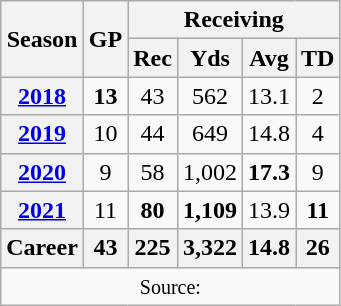<table class="wikitable" style="text-align:center;">
<tr>
<th rowspan="2">Season</th>
<th rowspan="2">GP</th>
<th colspan="4">Receiving</th>
</tr>
<tr>
<th>Rec</th>
<th>Yds</th>
<th>Avg</th>
<th>TD</th>
</tr>
<tr>
<th><a href='#'>2018</a></th>
<td><strong>13</strong></td>
<td>43</td>
<td>562</td>
<td>13.1</td>
<td>2</td>
</tr>
<tr>
<th><a href='#'>2019</a></th>
<td>10</td>
<td>44</td>
<td>649</td>
<td>14.8</td>
<td>4</td>
</tr>
<tr>
<th><a href='#'>2020</a></th>
<td>9</td>
<td>58</td>
<td>1,002</td>
<td><strong>17.3</strong></td>
<td>9</td>
</tr>
<tr>
<th><a href='#'>2021</a></th>
<td>11</td>
<td><strong>80</strong></td>
<td><strong>1,109</strong></td>
<td>13.9</td>
<td><strong>11</strong></td>
</tr>
<tr>
<th>Career</th>
<th>43</th>
<th>225</th>
<th>3,322</th>
<th>14.8</th>
<th>26</th>
</tr>
<tr>
<td colspan="6"><small>Source: </small></td>
</tr>
</table>
